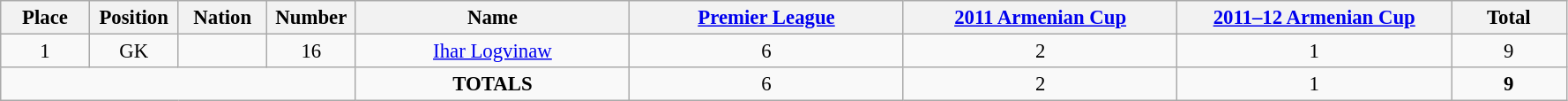<table class="wikitable" style="font-size: 95%; text-align: center;">
<tr>
<th width=60>Place</th>
<th width=60>Position</th>
<th width=60>Nation</th>
<th width=60>Number</th>
<th width=200>Name</th>
<th width=200><a href='#'>Premier League</a></th>
<th width=200><a href='#'>2011 Armenian Cup</a></th>
<th width=200><a href='#'>2011–12 Armenian Cup</a></th>
<th width=80><strong>Total</strong></th>
</tr>
<tr>
<td>1</td>
<td>GK</td>
<td></td>
<td>16</td>
<td><a href='#'>Ihar Logvinaw</a></td>
<td>6</td>
<td>2</td>
<td>1</td>
<td>9</td>
</tr>
<tr>
<td colspan="4"></td>
<td><strong>TOTALS</strong></td>
<td>6</td>
<td>2</td>
<td>1</td>
<td><strong>9</strong></td>
</tr>
</table>
